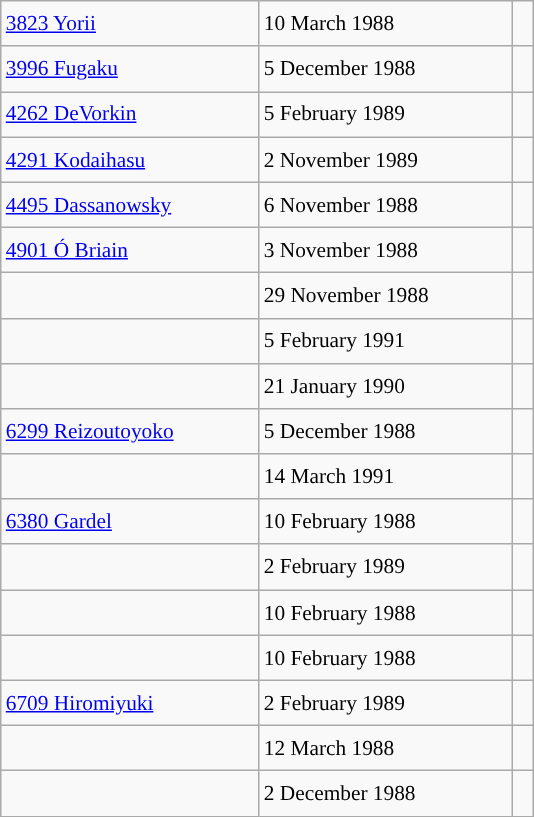<table class="wikitable" style="font-size: 89%; float: left; width: 25em; margin-right: 1em; line-height: 1.65em !important; height: 486px;">
<tr>
<td><a href='#'>3823 Yorii</a></td>
<td>10 March 1988</td>
<td> </td>
</tr>
<tr>
<td><a href='#'>3996 Fugaku</a></td>
<td>5 December 1988</td>
<td> </td>
</tr>
<tr>
<td><a href='#'>4262 DeVorkin</a></td>
<td>5 February 1989</td>
<td> </td>
</tr>
<tr>
<td><a href='#'>4291 Kodaihasu</a></td>
<td>2 November 1989</td>
<td> </td>
</tr>
<tr>
<td><a href='#'>4495 Dassanowsky</a></td>
<td>6 November 1988</td>
<td> </td>
</tr>
<tr>
<td><a href='#'>4901 Ó Briain</a></td>
<td>3 November 1988</td>
<td> </td>
</tr>
<tr>
<td></td>
<td>29 November 1988</td>
<td> </td>
</tr>
<tr>
<td></td>
<td>5 February 1991</td>
<td> </td>
</tr>
<tr>
<td></td>
<td>21 January 1990</td>
<td> </td>
</tr>
<tr>
<td><a href='#'>6299 Reizoutoyoko</a></td>
<td>5 December 1988</td>
<td> </td>
</tr>
<tr>
<td></td>
<td>14 March 1991</td>
<td> </td>
</tr>
<tr>
<td><a href='#'>6380 Gardel</a></td>
<td>10 February 1988</td>
<td> </td>
</tr>
<tr>
<td></td>
<td>2 February 1989</td>
<td> </td>
</tr>
<tr>
<td></td>
<td>10 February 1988</td>
<td> </td>
</tr>
<tr>
<td></td>
<td>10 February 1988</td>
<td> </td>
</tr>
<tr>
<td><a href='#'>6709 Hiromiyuki</a></td>
<td>2 February 1989</td>
<td> </td>
</tr>
<tr>
<td></td>
<td>12 March 1988</td>
<td> </td>
</tr>
<tr>
<td></td>
<td>2 December 1988</td>
<td> </td>
</tr>
</table>
